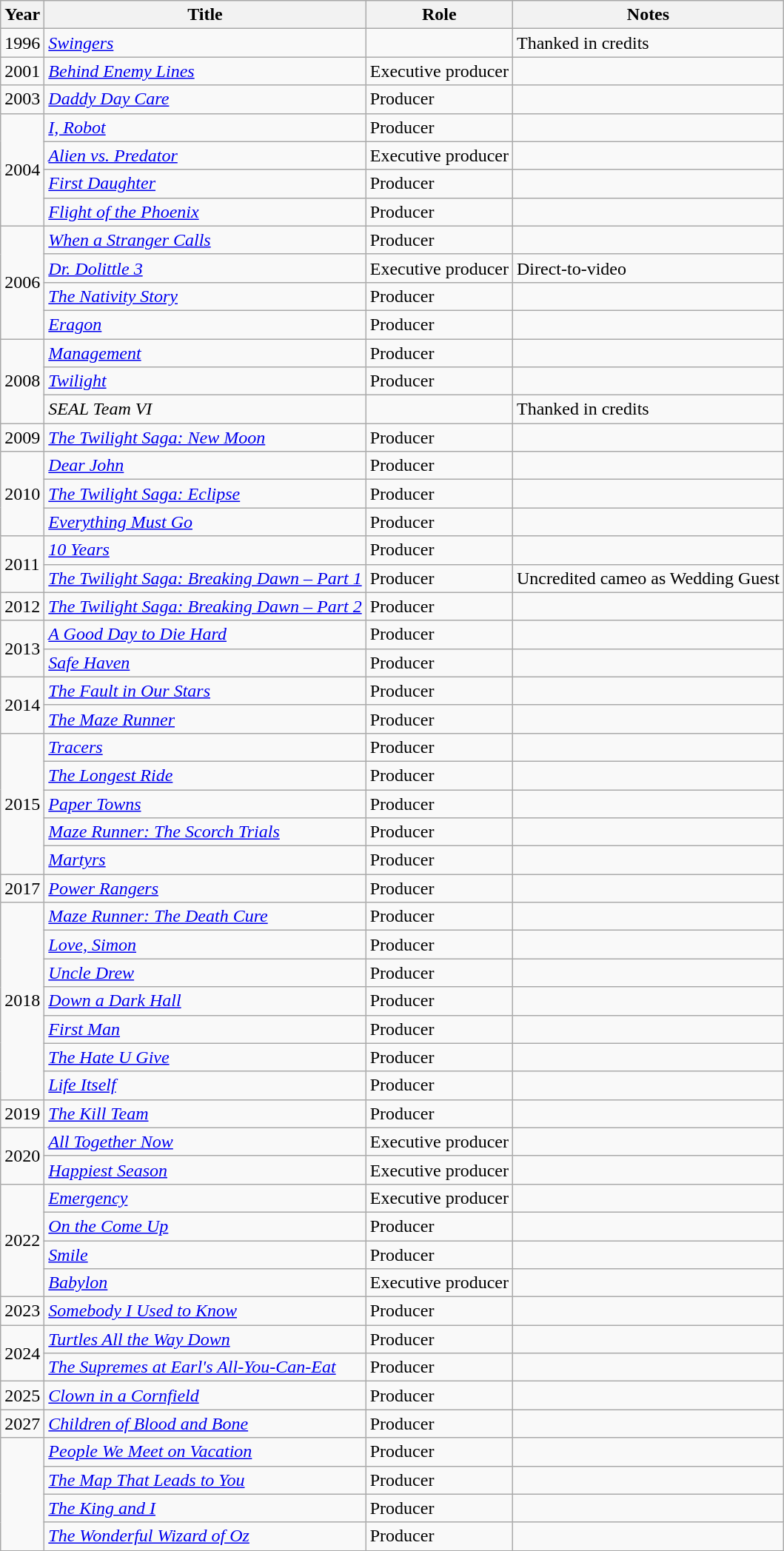<table class="wikitable sortable">
<tr>
<th>Year</th>
<th>Title</th>
<th>Role</th>
<th class="unsortable">Notes</th>
</tr>
<tr>
<td>1996</td>
<td><em><a href='#'>Swingers</a></em></td>
<td></td>
<td>Thanked in credits</td>
</tr>
<tr>
<td>2001</td>
<td><em><a href='#'>Behind Enemy Lines</a></em></td>
<td>Executive producer</td>
<td></td>
</tr>
<tr>
<td>2003</td>
<td><em><a href='#'>Daddy Day Care</a></em></td>
<td>Producer</td>
<td></td>
</tr>
<tr>
<td rowspan=4>2004</td>
<td><em><a href='#'>I, Robot</a></em></td>
<td>Producer</td>
<td></td>
</tr>
<tr>
<td><em><a href='#'>Alien vs. Predator</a></em></td>
<td>Executive producer</td>
<td></td>
</tr>
<tr>
<td><em><a href='#'>First Daughter</a></em></td>
<td>Producer</td>
<td></td>
</tr>
<tr>
<td><em><a href='#'>Flight of the Phoenix</a></em></td>
<td>Producer</td>
<td></td>
</tr>
<tr>
<td rowspan=4>2006</td>
<td><em><a href='#'>When a Stranger Calls</a></em></td>
<td>Producer</td>
<td></td>
</tr>
<tr>
<td><em><a href='#'>Dr. Dolittle 3</a></em></td>
<td>Executive producer</td>
<td>Direct-to-video</td>
</tr>
<tr>
<td><em><a href='#'>The Nativity Story</a></em></td>
<td>Producer</td>
<td></td>
</tr>
<tr>
<td><em><a href='#'>Eragon</a></em></td>
<td>Producer</td>
<td></td>
</tr>
<tr>
<td rowspan=3>2008</td>
<td><em><a href='#'>Management</a></em></td>
<td>Producer</td>
<td></td>
</tr>
<tr>
<td><em><a href='#'>Twilight</a></em></td>
<td>Producer</td>
<td></td>
</tr>
<tr>
<td><em>SEAL Team VI</em></td>
<td></td>
<td>Thanked in credits</td>
</tr>
<tr>
<td>2009</td>
<td><em><a href='#'>The Twilight Saga: New Moon</a></em></td>
<td>Producer</td>
<td></td>
</tr>
<tr>
<td rowspan=3>2010</td>
<td><em><a href='#'>Dear John</a></em></td>
<td>Producer</td>
<td></td>
</tr>
<tr>
<td><em><a href='#'>The Twilight Saga: Eclipse</a></em></td>
<td>Producer</td>
<td></td>
</tr>
<tr>
<td><em><a href='#'>Everything Must Go</a></em></td>
<td>Producer</td>
<td></td>
</tr>
<tr>
<td rowspan=2>2011</td>
<td><em><a href='#'>10 Years</a></em></td>
<td>Producer</td>
<td></td>
</tr>
<tr>
<td><em><a href='#'>The Twilight Saga: Breaking Dawn – Part 1</a></em></td>
<td>Producer</td>
<td>Uncredited cameo as Wedding Guest</td>
</tr>
<tr>
<td>2012</td>
<td><em><a href='#'>The Twilight Saga: Breaking Dawn – Part 2</a></em></td>
<td>Producer</td>
<td></td>
</tr>
<tr>
<td rowspan=2>2013</td>
<td><em><a href='#'>A Good Day to Die Hard</a></em></td>
<td>Producer</td>
<td></td>
</tr>
<tr>
<td><em><a href='#'>Safe Haven</a></em></td>
<td>Producer</td>
<td></td>
</tr>
<tr>
<td rowspan=2>2014</td>
<td><em><a href='#'>The Fault in Our Stars</a></em></td>
<td>Producer</td>
<td></td>
</tr>
<tr>
<td><em><a href='#'>The Maze Runner</a></em></td>
<td>Producer</td>
<td></td>
</tr>
<tr>
<td rowspan=5>2015</td>
<td><em><a href='#'>Tracers</a></em></td>
<td>Producer</td>
<td></td>
</tr>
<tr>
<td><em><a href='#'>The Longest Ride</a></em></td>
<td>Producer</td>
<td></td>
</tr>
<tr>
<td><em><a href='#'>Paper Towns</a></em></td>
<td>Producer</td>
<td></td>
</tr>
<tr>
<td><em><a href='#'>Maze Runner: The Scorch Trials</a></em></td>
<td>Producer</td>
<td></td>
</tr>
<tr>
<td><em><a href='#'>Martyrs</a></em></td>
<td>Producer</td>
<td></td>
</tr>
<tr>
<td>2017</td>
<td><em><a href='#'>Power Rangers</a></em></td>
<td>Producer</td>
<td></td>
</tr>
<tr>
<td rowspan=7>2018</td>
<td><em><a href='#'>Maze Runner: The Death Cure</a></em></td>
<td>Producer</td>
<td></td>
</tr>
<tr>
<td><em><a href='#'>Love, Simon</a></em></td>
<td>Producer</td>
<td></td>
</tr>
<tr>
<td><em><a href='#'>Uncle Drew</a></em></td>
<td>Producer</td>
<td></td>
</tr>
<tr>
<td><em><a href='#'>Down a Dark Hall</a></em></td>
<td>Producer</td>
<td></td>
</tr>
<tr>
<td><em><a href='#'>First Man</a></em></td>
<td>Producer</td>
<td></td>
</tr>
<tr>
<td><em><a href='#'>The Hate U Give</a></em></td>
<td>Producer</td>
<td></td>
</tr>
<tr>
<td><em><a href='#'>Life Itself</a></em></td>
<td>Producer</td>
<td></td>
</tr>
<tr>
<td>2019</td>
<td><em><a href='#'>The Kill Team</a></em></td>
<td>Producer</td>
<td></td>
</tr>
<tr>
<td rowspan=2>2020</td>
<td><em><a href='#'>All Together Now</a></em></td>
<td>Executive producer</td>
<td></td>
</tr>
<tr>
<td><em><a href='#'>Happiest Season</a></em></td>
<td>Executive producer</td>
<td></td>
</tr>
<tr>
<td rowspan=4>2022</td>
<td><em><a href='#'>Emergency</a></em></td>
<td>Executive producer</td>
<td></td>
</tr>
<tr>
<td><em><a href='#'>On the Come Up</a></em></td>
<td>Producer</td>
<td></td>
</tr>
<tr>
<td><em><a href='#'>Smile</a></em></td>
<td>Producer</td>
<td></td>
</tr>
<tr>
<td><em><a href='#'>Babylon</a></em></td>
<td>Executive producer</td>
<td></td>
</tr>
<tr>
<td>2023</td>
<td><em><a href='#'>Somebody I Used to Know</a></em></td>
<td>Producer</td>
<td></td>
</tr>
<tr>
<td rowspan=2>2024</td>
<td><em><a href='#'>Turtles All the Way Down</a></em></td>
<td>Producer</td>
<td></td>
</tr>
<tr>
<td><em><a href='#'>The Supremes at Earl's All-You-Can-Eat</a></em></td>
<td>Producer</td>
<td></td>
</tr>
<tr>
<td>2025</td>
<td><em><a href='#'>Clown in a Cornfield</a></em></td>
<td>Producer</td>
<td></td>
</tr>
<tr>
<td>2027</td>
<td><em><a href='#'>Children of Blood and Bone</a></em></td>
<td>Producer</td>
<td></td>
</tr>
<tr>
<td rowspan="4"></td>
<td><em><a href='#'>People We Meet on Vacation</a></em></td>
<td>Producer</td>
<td></td>
</tr>
<tr>
<td><em><a href='#'>The Map That Leads to You</a></em></td>
<td>Producer</td>
<td></td>
</tr>
<tr>
<td><em><a href='#'>The King and I</a></em></td>
<td>Producer</td>
<td></td>
</tr>
<tr>
<td><em><a href='#'>The Wonderful Wizard of Oz</a></em></td>
<td>Producer</td>
<td></td>
</tr>
</table>
